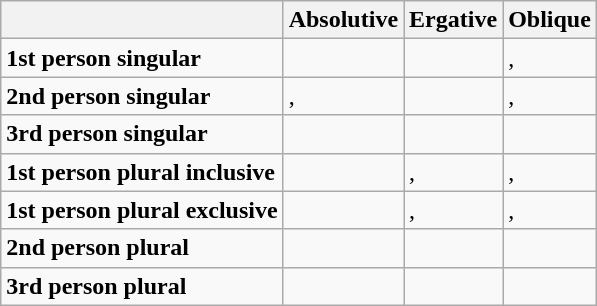<table class=wikitable>
<tr>
<th> </th>
<th>Absolutive</th>
<th>Ergative</th>
<th>Oblique</th>
</tr>
<tr>
<td><strong>1st person singular</strong></td>
<td></td>
<td></td>
<td>, </td>
</tr>
<tr>
<td><strong>2nd person singular</strong></td>
<td>, </td>
<td></td>
<td>, </td>
</tr>
<tr>
<td><strong>3rd person singular</strong></td>
<td></td>
<td></td>
<td></td>
</tr>
<tr>
<td><strong>1st person plural inclusive</strong></td>
<td></td>
<td>, </td>
<td>, </td>
</tr>
<tr>
<td><strong>1st person plural exclusive</strong></td>
<td></td>
<td>, </td>
<td>, </td>
</tr>
<tr>
<td><strong>2nd person plural</strong></td>
<td></td>
<td></td>
<td></td>
</tr>
<tr>
<td><strong>3rd person plural</strong></td>
<td></td>
<td></td>
<td></td>
</tr>
</table>
